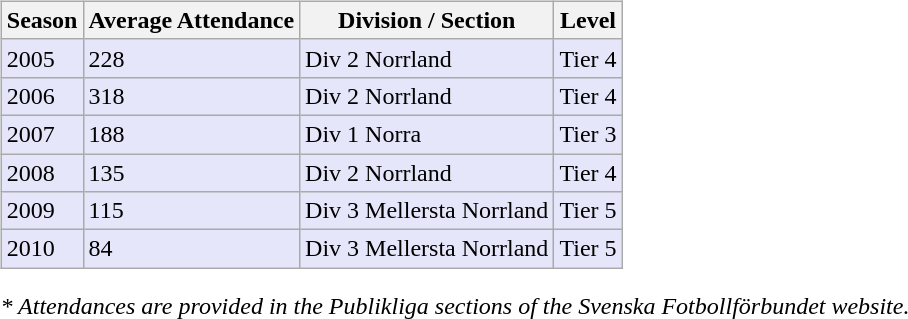<table>
<tr>
<td valign="top" width=0%><br><table class="wikitable">
<tr style="background:#f0f6fa;">
<th><strong>Season</strong></th>
<th><strong>Average Attendance</strong></th>
<th><strong>Division / Section</strong></th>
<th><strong>Level</strong></th>
</tr>
<tr>
<td style="background:#E6E6FA;">2005</td>
<td style="background:#E6E6FA;">228</td>
<td style="background:#E6E6FA;">Div 2 Norrland</td>
<td style="background:#E6E6FA;">Tier 4</td>
</tr>
<tr>
<td style="background:#E6E6FA;">2006</td>
<td style="background:#E6E6FA;">318</td>
<td style="background:#E6E6FA;">Div 2 Norrland</td>
<td style="background:#E6E6FA;">Tier 4</td>
</tr>
<tr>
<td style="background:#E6E6FA;">2007</td>
<td style="background:#E6E6FA;">188</td>
<td style="background:#E6E6FA;">Div 1 Norra</td>
<td style="background:#E6E6FA;">Tier 3</td>
</tr>
<tr>
<td style="background:#E6E6FA;">2008</td>
<td style="background:#E6E6FA;">135</td>
<td style="background:#E6E6FA;">Div 2 Norrland</td>
<td style="background:#E6E6FA;">Tier 4</td>
</tr>
<tr>
<td style="background:#E6E6FA;">2009</td>
<td style="background:#E6E6FA;">115</td>
<td style="background:#E6E6FA;">Div 3 Mellersta Norrland</td>
<td style="background:#E6E6FA;">Tier 5</td>
</tr>
<tr>
<td style="background:#E6E6FA;">2010</td>
<td style="background:#E6E6FA;">84</td>
<td style="background:#E6E6FA;">Div 3 Mellersta Norrland</td>
<td style="background:#E6E6FA;">Tier 5</td>
</tr>
</table>
<em>* Attendances are provided in the Publikliga sections of the Svenska Fotbollförbundet website.</em> </td>
</tr>
</table>
